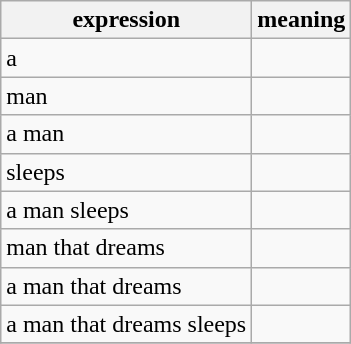<table class=wikitable>
<tr>
<th>expression</th>
<th>meaning</th>
</tr>
<tr>
<td>a</td>
<td></td>
</tr>
<tr>
<td>man</td>
<td></td>
</tr>
<tr>
<td>a man</td>
<td></td>
</tr>
<tr>
<td>sleeps</td>
<td></td>
</tr>
<tr>
<td>a man sleeps</td>
<td></td>
</tr>
<tr>
<td>man that dreams</td>
<td></td>
</tr>
<tr>
<td>a man that dreams</td>
<td></td>
</tr>
<tr>
<td>a man that dreams sleeps</td>
<td></td>
</tr>
<tr>
</tr>
</table>
